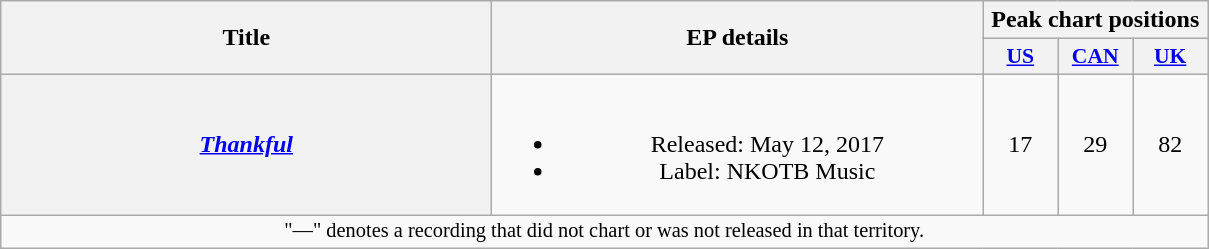<table class="wikitable plainrowheaders" style="text-align:center;">
<tr>
<th scope="col" rowspan="2" style="width:20em;">Title</th>
<th scope="col" rowspan="2" style="width:20em;">EP details</th>
<th scope="col" colspan="3">Peak chart positions</th>
</tr>
<tr>
<th scope="col" style="width:3em;font-size:90%;"><a href='#'>US</a><br></th>
<th scope="col" style="width:3em;font-size:90%;"><a href='#'>CAN</a><br></th>
<th scope="col" style="width:3em;font-size:90%;"><a href='#'>UK</a><br></th>
</tr>
<tr>
<th scope="row"><em><a href='#'>Thankful</a></em></th>
<td><br><ul><li>Released: May 12, 2017</li><li>Label: NKOTB Music</li></ul></td>
<td>17</td>
<td>29</td>
<td>82</td>
</tr>
<tr>
<td colspan="12" style="font-size: 85%">"—" denotes a recording that did not chart or was not released in that territory.</td>
</tr>
</table>
